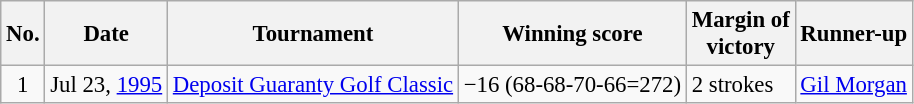<table class="wikitable" style="font-size:95%;">
<tr>
<th>No.</th>
<th>Date</th>
<th>Tournament</th>
<th>Winning score</th>
<th>Margin of<br>victory</th>
<th>Runner-up</th>
</tr>
<tr>
<td align=center>1</td>
<td>Jul 23, <a href='#'>1995</a></td>
<td><a href='#'>Deposit Guaranty Golf Classic</a></td>
<td>−16 (68-68-70-66=272)</td>
<td>2 strokes</td>
<td> <a href='#'>Gil Morgan</a></td>
</tr>
</table>
